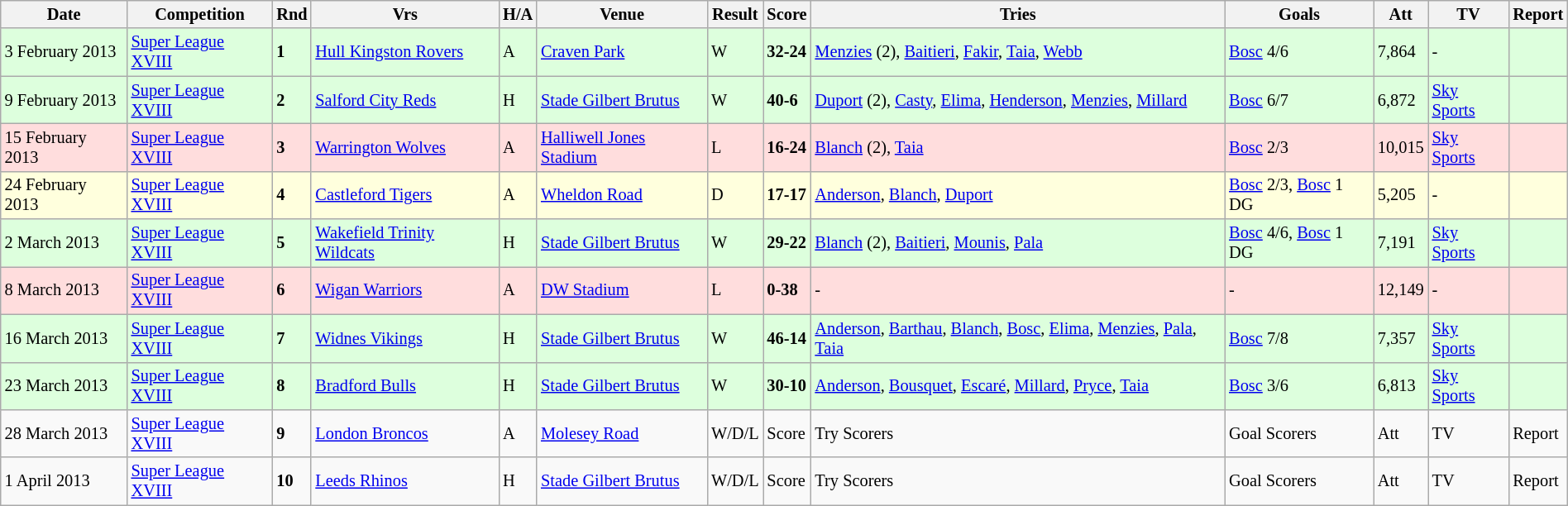<table class="wikitable"  style="font-size:85%; width:100%;">
<tr>
<th>Date</th>
<th>Competition</th>
<th>Rnd</th>
<th>Vrs</th>
<th>H/A</th>
<th>Venue</th>
<th>Result</th>
<th>Score</th>
<th>Tries</th>
<th>Goals</th>
<th>Att</th>
<th>TV</th>
<th>Report</th>
</tr>
<tr style="background:#ddffdd;" width=20 | >
<td>3 February 2013</td>
<td><a href='#'>Super League XVIII</a></td>
<td><strong>1</strong></td>
<td><a href='#'>Hull Kingston Rovers</a></td>
<td>A</td>
<td><a href='#'>Craven Park</a></td>
<td>W</td>
<td><strong>32-24</strong></td>
<td><a href='#'>Menzies</a> (2), <a href='#'>Baitieri</a>, <a href='#'>Fakir</a>, <a href='#'>Taia</a>, <a href='#'>Webb</a></td>
<td><a href='#'>Bosc</a> 4/6</td>
<td>7,864</td>
<td>-</td>
<td></td>
</tr>
<tr style="background:#ddffdd;" width=20 | >
<td>9 February 2013</td>
<td><a href='#'>Super League XVIII</a></td>
<td><strong>2</strong></td>
<td><a href='#'>Salford City Reds</a></td>
<td>H</td>
<td><a href='#'>Stade Gilbert Brutus</a></td>
<td>W</td>
<td><strong>40-6</strong></td>
<td><a href='#'>Duport</a> (2), <a href='#'>Casty</a>, <a href='#'>Elima</a>, <a href='#'>Henderson</a>, <a href='#'>Menzies</a>, <a href='#'>Millard</a></td>
<td><a href='#'>Bosc</a> 6/7</td>
<td>6,872</td>
<td><a href='#'>Sky Sports</a></td>
<td></td>
</tr>
<tr style="background:#ffdddd;" width=20 | >
<td>15 February 2013</td>
<td><a href='#'>Super League XVIII</a></td>
<td><strong>3</strong></td>
<td><a href='#'>Warrington Wolves</a></td>
<td>A</td>
<td><a href='#'>Halliwell Jones Stadium</a></td>
<td>L</td>
<td><strong>16-24</strong></td>
<td><a href='#'>Blanch</a> (2), <a href='#'>Taia</a></td>
<td><a href='#'>Bosc</a> 2/3</td>
<td>10,015</td>
<td><a href='#'>Sky Sports</a></td>
<td></td>
</tr>
<tr style="background:#ffffdd"  width=20 | >
<td>24 February 2013</td>
<td><a href='#'>Super League XVIII</a></td>
<td><strong>4</strong></td>
<td><a href='#'>Castleford Tigers</a></td>
<td>A</td>
<td><a href='#'>Wheldon Road</a></td>
<td>D</td>
<td><strong>17-17</strong></td>
<td><a href='#'>Anderson</a>, <a href='#'>Blanch</a>, <a href='#'>Duport</a></td>
<td><a href='#'>Bosc</a> 2/3, <a href='#'>Bosc</a> 1 DG</td>
<td>5,205</td>
<td>-</td>
<td></td>
</tr>
<tr style="background:#ddffdd;" width=20 | >
<td>2 March 2013</td>
<td><a href='#'>Super League XVIII</a></td>
<td><strong>5</strong></td>
<td><a href='#'>Wakefield Trinity Wildcats</a></td>
<td>H</td>
<td><a href='#'>Stade Gilbert Brutus</a></td>
<td>W</td>
<td><strong>29-22</strong></td>
<td><a href='#'>Blanch</a> (2), <a href='#'>Baitieri</a>, <a href='#'>Mounis</a>, <a href='#'>Pala</a></td>
<td><a href='#'>Bosc</a> 4/6, <a href='#'>Bosc</a> 1 DG</td>
<td>7,191</td>
<td><a href='#'>Sky Sports</a></td>
<td></td>
</tr>
<tr style="background:#ffdddd;" width=20 | >
<td>8 March 2013</td>
<td><a href='#'>Super League XVIII</a></td>
<td><strong>6</strong></td>
<td><a href='#'>Wigan Warriors</a></td>
<td>A</td>
<td><a href='#'>DW Stadium</a></td>
<td>L</td>
<td><strong>0-38</strong></td>
<td>-</td>
<td>-</td>
<td>12,149</td>
<td>-</td>
<td></td>
</tr>
<tr style="background:#ddffdd;" width=20 | >
<td>16 March 2013</td>
<td><a href='#'>Super League XVIII</a></td>
<td><strong>7</strong></td>
<td><a href='#'>Widnes Vikings</a></td>
<td>H</td>
<td><a href='#'>Stade Gilbert Brutus</a></td>
<td>W</td>
<td><strong>46-14</strong></td>
<td><a href='#'>Anderson</a>, <a href='#'>Barthau</a>, <a href='#'>Blanch</a>, <a href='#'>Bosc</a>, <a href='#'>Elima</a>, <a href='#'>Menzies</a>, <a href='#'>Pala</a>, <a href='#'>Taia</a></td>
<td><a href='#'>Bosc</a> 7/8</td>
<td>7,357</td>
<td><a href='#'>Sky Sports</a></td>
<td></td>
</tr>
<tr style="background:#ddffdd;" width=20 | >
<td>23 March 2013</td>
<td><a href='#'>Super League XVIII</a></td>
<td><strong>8</strong></td>
<td><a href='#'>Bradford Bulls</a></td>
<td>H</td>
<td><a href='#'>Stade Gilbert Brutus</a></td>
<td>W</td>
<td><strong>30-10</strong></td>
<td><a href='#'>Anderson</a>, <a href='#'>Bousquet</a>, <a href='#'>Escaré</a>, <a href='#'>Millard</a>, <a href='#'>Pryce</a>, <a href='#'>Taia</a></td>
<td><a href='#'>Bosc</a> 3/6</td>
<td>6,813</td>
<td><a href='#'>Sky Sports</a></td>
<td></td>
</tr>
<tr>
<td>28 March 2013</td>
<td><a href='#'>Super League XVIII</a></td>
<td><strong>9</strong></td>
<td><a href='#'>London Broncos</a></td>
<td>A</td>
<td><a href='#'>Molesey Road</a></td>
<td>W/D/L</td>
<td>Score</td>
<td>Try Scorers</td>
<td>Goal Scorers</td>
<td>Att</td>
<td>TV</td>
<td>Report</td>
</tr>
<tr>
<td>1 April 2013</td>
<td><a href='#'>Super League XVIII</a></td>
<td><strong>10</strong></td>
<td><a href='#'>Leeds Rhinos</a></td>
<td>H</td>
<td><a href='#'>Stade Gilbert Brutus</a></td>
<td>W/D/L</td>
<td>Score</td>
<td>Try Scorers</td>
<td>Goal Scorers</td>
<td>Att</td>
<td>TV</td>
<td>Report</td>
</tr>
</table>
